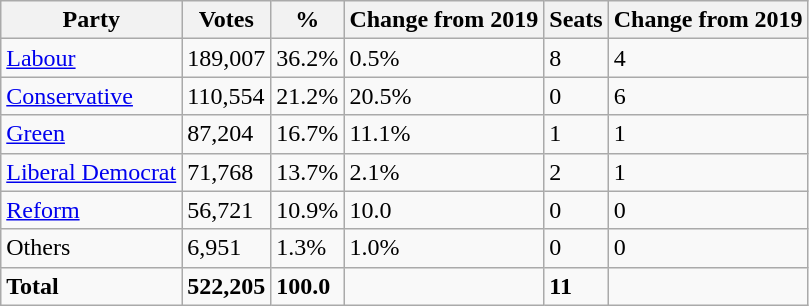<table class="wikitable">
<tr>
<th>Party</th>
<th>Votes</th>
<th>%</th>
<th>Change from 2019</th>
<th>Seats</th>
<th>Change from 2019</th>
</tr>
<tr>
<td><a href='#'>Labour</a></td>
<td>189,007</td>
<td>36.2%</td>
<td>0.5%</td>
<td>8</td>
<td>4</td>
</tr>
<tr>
<td><a href='#'>Conservative</a></td>
<td>110,554</td>
<td>21.2%</td>
<td>20.5%</td>
<td>0</td>
<td>6</td>
</tr>
<tr>
<td><a href='#'>Green</a></td>
<td>87,204</td>
<td>16.7%</td>
<td>11.1%</td>
<td>1</td>
<td>1</td>
</tr>
<tr>
<td><a href='#'>Liberal Democrat</a></td>
<td>71,768</td>
<td>13.7%</td>
<td>2.1%</td>
<td>2</td>
<td>1</td>
</tr>
<tr>
<td><a href='#'>Reform</a></td>
<td>56,721</td>
<td>10.9%</td>
<td>10.0</td>
<td>0</td>
<td>0</td>
</tr>
<tr>
<td>Others</td>
<td>6,951</td>
<td>1.3%</td>
<td>1.0%</td>
<td>0</td>
<td>0</td>
</tr>
<tr>
<td><strong>Total</strong></td>
<td><strong>522,205</strong></td>
<td><strong>100.0</strong></td>
<td></td>
<td><strong>11</strong></td>
<td></td>
</tr>
</table>
